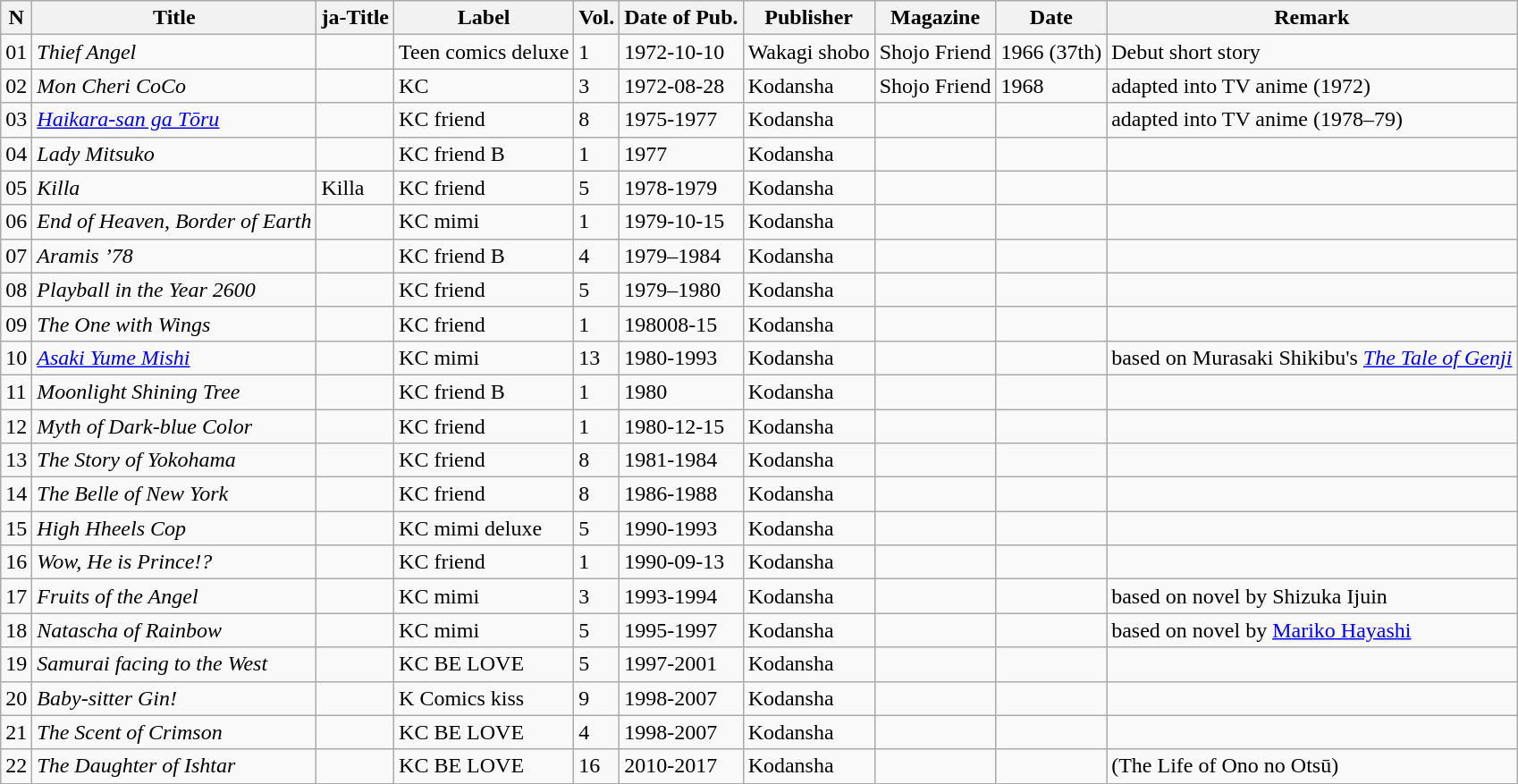<table class="wikitable sortable">
<tr>
<th>N</th>
<th>Title</th>
<th>ja-Title</th>
<th>Label</th>
<th>Vol.</th>
<th>Date of Pub.</th>
<th>Publisher</th>
<th>Magazine</th>
<th>Date</th>
<th>Remark</th>
</tr>
<tr>
<td>01</td>
<td><em>Thief Angel</em></td>
<td></td>
<td>Teen comics deluxe</td>
<td>1</td>
<td>1972-10-10</td>
<td>Wakagi shobo</td>
<td>Shojo Friend</td>
<td>1966 (37th)</td>
<td>Debut short story</td>
</tr>
<tr>
<td>02</td>
<td><em>Mon Cheri CoCo</em></td>
<td></td>
<td>KC</td>
<td>3</td>
<td>1972-08-28</td>
<td>Kodansha</td>
<td>Shojo Friend</td>
<td>1968</td>
<td>adapted into TV anime (1972)</td>
</tr>
<tr>
<td>03</td>
<td><em><a href='#'>Haikara-san ga Tōru</a></em></td>
<td></td>
<td>KC friend</td>
<td>8</td>
<td>1975-1977</td>
<td>Kodansha</td>
<td></td>
<td></td>
<td>adapted into TV anime (1978–79)</td>
</tr>
<tr>
<td>04</td>
<td><em>Lady Mitsuko</em></td>
<td></td>
<td>KC friend B</td>
<td>1</td>
<td>1977</td>
<td>Kodansha</td>
<td></td>
<td></td>
<td></td>
</tr>
<tr>
<td>05</td>
<td><em>Killa</em></td>
<td>Killa</td>
<td>KC friend</td>
<td>5</td>
<td>1978-1979</td>
<td>Kodansha</td>
<td></td>
<td></td>
<td></td>
</tr>
<tr>
<td>06</td>
<td><em>End of Heaven, Border of Earth</em></td>
<td></td>
<td>KC mimi</td>
<td>1</td>
<td>1979-10-15</td>
<td>Kodansha</td>
<td></td>
<td></td>
<td></td>
</tr>
<tr>
<td>07</td>
<td><em>Aramis ’78</em></td>
<td></td>
<td>KC friend B</td>
<td>4</td>
<td>1979–1984</td>
<td>Kodansha</td>
<td></td>
<td></td>
<td></td>
</tr>
<tr>
<td>08</td>
<td><em>Playball in the Year 2600</em></td>
<td></td>
<td>KC friend</td>
<td>5</td>
<td>1979–1980</td>
<td>Kodansha</td>
<td></td>
<td></td>
<td></td>
</tr>
<tr>
<td>09</td>
<td><em>The One with Wings</em></td>
<td></td>
<td>KC friend</td>
<td>1</td>
<td>198008-15</td>
<td>Kodansha</td>
<td></td>
<td></td>
<td></td>
</tr>
<tr>
<td>10</td>
<td><em><a href='#'>Asaki Yume Mishi</a></em></td>
<td></td>
<td>KC mimi</td>
<td>13</td>
<td>1980-1993</td>
<td>Kodansha</td>
<td></td>
<td></td>
<td>based on Murasaki Shikibu's <em><a href='#'>The Tale of Genji</a></em></td>
</tr>
<tr>
<td>11</td>
<td><em>Moonlight Shining Tree</em></td>
<td></td>
<td>KC friend B</td>
<td>1</td>
<td>1980</td>
<td>Kodansha</td>
<td></td>
<td></td>
<td></td>
</tr>
<tr>
<td>12</td>
<td><em>Myth of Dark-blue Color</em></td>
<td></td>
<td>KC friend</td>
<td>1</td>
<td>1980-12-15</td>
<td>Kodansha</td>
<td></td>
<td></td>
<td></td>
</tr>
<tr>
<td>13</td>
<td><em>The Story of Yokohama</em></td>
<td></td>
<td>KC friend</td>
<td>8</td>
<td>1981-1984</td>
<td>Kodansha</td>
<td></td>
<td></td>
<td></td>
</tr>
<tr>
<td>14</td>
<td><em>The Belle of New York</em></td>
<td></td>
<td>KC friend</td>
<td>8</td>
<td>1986-1988</td>
<td>Kodansha</td>
<td></td>
<td></td>
<td></td>
</tr>
<tr>
<td>15</td>
<td><em>High Hheels Cop</em></td>
<td></td>
<td>KC mimi deluxe</td>
<td>5</td>
<td>1990-1993</td>
<td>Kodansha</td>
<td></td>
<td></td>
<td></td>
</tr>
<tr>
<td>16</td>
<td><em>Wow, He is Prince!?</em></td>
<td></td>
<td>KC friend</td>
<td>1</td>
<td>1990-09-13</td>
<td>Kodansha</td>
<td></td>
<td></td>
<td></td>
</tr>
<tr>
<td>17</td>
<td><em>Fruits of the Angel</em></td>
<td></td>
<td>KC mimi</td>
<td>3</td>
<td>1993-1994</td>
<td>Kodansha</td>
<td></td>
<td></td>
<td>based on novel by Shizuka Ijuin</td>
</tr>
<tr>
<td>18</td>
<td><em>Natascha of Rainbow</em></td>
<td></td>
<td>KC mimi</td>
<td>5</td>
<td>1995-1997</td>
<td>Kodansha</td>
<td></td>
<td></td>
<td>based on novel by <a href='#'>Mariko Hayashi</a></td>
</tr>
<tr>
<td>19</td>
<td><em>Samurai facing to the West</em></td>
<td></td>
<td>KC BE LOVE</td>
<td>5</td>
<td>1997-2001</td>
<td>Kodansha</td>
<td></td>
<td></td>
<td></td>
</tr>
<tr>
<td>20</td>
<td><em>Baby-sitter Gin!</em></td>
<td></td>
<td>K Comics kiss</td>
<td>9</td>
<td>1998-2007</td>
<td>Kodansha</td>
<td></td>
<td></td>
<td></td>
</tr>
<tr>
<td>21</td>
<td><em>The Scent of Crimson</em></td>
<td></td>
<td>KC BE LOVE</td>
<td>4</td>
<td>1998-2007</td>
<td>Kodansha</td>
<td></td>
<td></td>
<td></td>
</tr>
<tr>
<td>22</td>
<td><em>The Daughter of Ishtar</em></td>
<td></td>
<td>KC BE LOVE</td>
<td>16</td>
<td>2010-2017</td>
<td>Kodansha</td>
<td></td>
<td></td>
<td>(The Life of Ono no Otsū)</td>
</tr>
</table>
